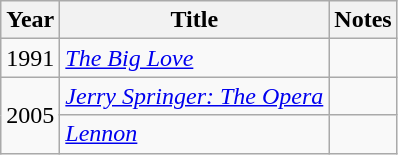<table class="wikitable">
<tr>
<th>Year</th>
<th>Title</th>
<th>Notes</th>
</tr>
<tr>
<td>1991</td>
<td><em><a href='#'>The Big Love</a></em></td>
<td></td>
</tr>
<tr>
<td rowspan=2>2005</td>
<td><em><a href='#'>Jerry Springer: The Opera</a></em></td>
<td></td>
</tr>
<tr>
<td><em><a href='#'>Lennon</a></em></td>
<td></td>
</tr>
</table>
